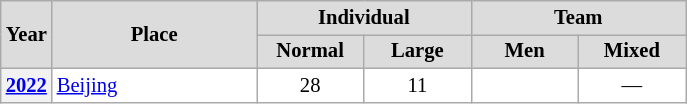<table class="wikitable plainrowheaders" style="background:#fff; font-size:86%; line-height:16px; border:gray solid 1px; border-collapse:collapse;">
<tr style="background:#ccc; text-align:center;">
<th scope="col" rowspan="2" style="background:#dcdcdc; width:25px;">Year</th>
<th scope="col" rowspan="2" style="background:#dcdcdc; width:130px;">Place</th>
<th scope="col" colspan="2" style="background:#dcdcdc; width:130px;">Individual</th>
<th scope="col" colspan="2" style="background:#dcdcdc; width:130px;">Team</th>
</tr>
<tr>
<th scope="col" style="background:#dcdcdc; width:65px;">Normal</th>
<th scope="col" style="background:#dcdcdc; width:65px;">Large</th>
<th scope="col" style="background:#dcdcdc; width:65px;">Men</th>
<th scope="col" style="background:#dcdcdc; width:65px;">Mixed</th>
</tr>
<tr>
<th scope=row align=center><a href='#'>2022</a></th>
<td align=left> <a href='#'>Beijing</a></td>
<td align=center>28</td>
<td align=center>11</td>
<td align=center style="text-align:center"></td>
<td align=center>—</td>
</tr>
</table>
